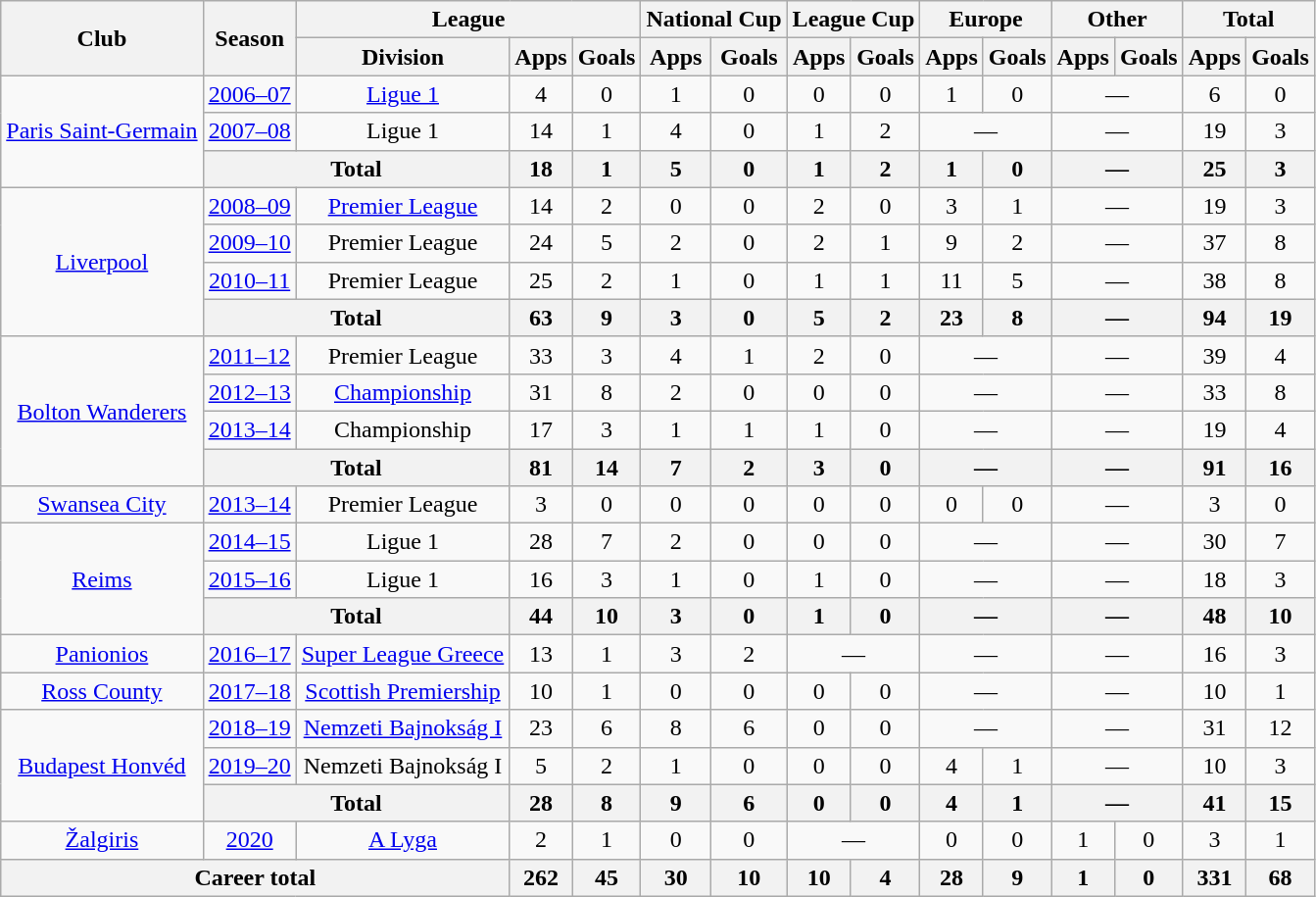<table class="wikitable" style="text-align: center;">
<tr>
<th rowspan="2">Club</th>
<th rowspan="2">Season</th>
<th colspan="3">League</th>
<th colspan="2">National Cup</th>
<th colspan="2">League Cup</th>
<th colspan="2">Europe</th>
<th colspan="2">Other</th>
<th colspan="2">Total</th>
</tr>
<tr>
<th>Division</th>
<th>Apps</th>
<th>Goals</th>
<th>Apps</th>
<th>Goals</th>
<th>Apps</th>
<th>Goals</th>
<th>Apps</th>
<th>Goals</th>
<th>Apps</th>
<th>Goals</th>
<th>Apps</th>
<th>Goals</th>
</tr>
<tr>
<td rowspan="3"><a href='#'>Paris Saint-Germain</a></td>
<td><a href='#'>2006–07</a></td>
<td><a href='#'>Ligue 1</a></td>
<td>4</td>
<td>0</td>
<td>1</td>
<td>0</td>
<td>0</td>
<td>0</td>
<td>1</td>
<td>0</td>
<td colspan="2">—</td>
<td>6</td>
<td>0</td>
</tr>
<tr>
<td><a href='#'>2007–08</a></td>
<td>Ligue 1</td>
<td>14</td>
<td>1</td>
<td>4</td>
<td>0</td>
<td>1</td>
<td>2</td>
<td colspan="2">—</td>
<td colspan="2">—</td>
<td>19</td>
<td>3</td>
</tr>
<tr>
<th colspan="2">Total</th>
<th>18</th>
<th>1</th>
<th>5</th>
<th>0</th>
<th>1</th>
<th>2</th>
<th>1</th>
<th>0</th>
<th colspan="2">—</th>
<th>25</th>
<th>3</th>
</tr>
<tr>
<td rowspan="4"><a href='#'>Liverpool</a></td>
<td><a href='#'>2008–09</a></td>
<td><a href='#'>Premier League</a></td>
<td>14</td>
<td>2</td>
<td>0</td>
<td>0</td>
<td>2</td>
<td>0</td>
<td>3</td>
<td>1</td>
<td colspan="2">—</td>
<td>19</td>
<td>3</td>
</tr>
<tr>
<td><a href='#'>2009–10</a></td>
<td>Premier League</td>
<td>24</td>
<td>5</td>
<td>2</td>
<td>0</td>
<td>2</td>
<td>1</td>
<td>9</td>
<td>2</td>
<td colspan="2">—</td>
<td>37</td>
<td>8</td>
</tr>
<tr>
<td><a href='#'>2010–11</a></td>
<td>Premier League</td>
<td>25</td>
<td>2</td>
<td>1</td>
<td>0</td>
<td>1</td>
<td>1</td>
<td>11</td>
<td>5</td>
<td colspan="2">—</td>
<td>38</td>
<td>8</td>
</tr>
<tr>
<th colspan="2">Total</th>
<th>63</th>
<th>9</th>
<th>3</th>
<th>0</th>
<th>5</th>
<th>2</th>
<th>23</th>
<th>8</th>
<th colspan="2">—</th>
<th>94</th>
<th>19</th>
</tr>
<tr>
<td rowspan="4"><a href='#'>Bolton Wanderers</a></td>
<td><a href='#'>2011–12</a></td>
<td>Premier League</td>
<td>33</td>
<td>3</td>
<td>4</td>
<td>1</td>
<td>2</td>
<td>0</td>
<td colspan="2">—</td>
<td colspan="2">—</td>
<td>39</td>
<td>4</td>
</tr>
<tr>
<td><a href='#'>2012–13</a></td>
<td><a href='#'>Championship</a></td>
<td>31</td>
<td>8</td>
<td>2</td>
<td>0</td>
<td>0</td>
<td>0</td>
<td colspan="2">—</td>
<td colspan="2">—</td>
<td>33</td>
<td>8</td>
</tr>
<tr>
<td><a href='#'>2013–14</a></td>
<td>Championship</td>
<td>17</td>
<td>3</td>
<td>1</td>
<td>1</td>
<td>1</td>
<td>0</td>
<td colspan="2">—</td>
<td colspan="2">—</td>
<td>19</td>
<td>4</td>
</tr>
<tr>
<th colspan="2">Total</th>
<th>81</th>
<th>14</th>
<th>7</th>
<th>2</th>
<th>3</th>
<th>0</th>
<th colspan="2">—</th>
<th colspan="2">—</th>
<th>91</th>
<th>16</th>
</tr>
<tr>
<td><a href='#'>Swansea City</a></td>
<td><a href='#'>2013–14</a></td>
<td>Premier League</td>
<td>3</td>
<td>0</td>
<td>0</td>
<td>0</td>
<td>0</td>
<td>0</td>
<td>0</td>
<td>0</td>
<td colspan="2">—</td>
<td>3</td>
<td>0</td>
</tr>
<tr>
<td rowspan="3"><a href='#'>Reims</a></td>
<td><a href='#'>2014–15</a></td>
<td>Ligue 1</td>
<td>28</td>
<td>7</td>
<td>2</td>
<td>0</td>
<td>0</td>
<td>0</td>
<td colspan="2">—</td>
<td colspan="2">—</td>
<td>30</td>
<td>7</td>
</tr>
<tr>
<td><a href='#'>2015–16</a></td>
<td>Ligue 1</td>
<td>16</td>
<td>3</td>
<td>1</td>
<td>0</td>
<td>1</td>
<td>0</td>
<td colspan="2">—</td>
<td colspan="2">—</td>
<td>18</td>
<td>3</td>
</tr>
<tr>
<th colspan="2">Total</th>
<th>44</th>
<th>10</th>
<th>3</th>
<th>0</th>
<th>1</th>
<th>0</th>
<th colspan="2">—</th>
<th colspan="2">—</th>
<th>48</th>
<th>10</th>
</tr>
<tr>
<td><a href='#'>Panionios</a></td>
<td><a href='#'>2016–17</a></td>
<td><a href='#'>Super League Greece</a></td>
<td>13</td>
<td>1</td>
<td>3</td>
<td>2</td>
<td colspan="2">—</td>
<td colspan="2">—</td>
<td colspan="2">—</td>
<td>16</td>
<td>3</td>
</tr>
<tr>
<td><a href='#'>Ross County</a></td>
<td><a href='#'>2017–18</a></td>
<td><a href='#'>Scottish Premiership</a></td>
<td>10</td>
<td>1</td>
<td>0</td>
<td>0</td>
<td>0</td>
<td>0</td>
<td colspan="2">—</td>
<td colspan="2">—</td>
<td>10</td>
<td>1</td>
</tr>
<tr>
<td rowspan="3"><a href='#'>Budapest Honvéd</a></td>
<td><a href='#'>2018–19</a></td>
<td><a href='#'>Nemzeti Bajnokság I</a></td>
<td>23</td>
<td>6</td>
<td>8</td>
<td>6</td>
<td>0</td>
<td>0</td>
<td colspan="2">—</td>
<td colspan="2">—</td>
<td>31</td>
<td>12</td>
</tr>
<tr>
<td><a href='#'>2019–20</a></td>
<td>Nemzeti Bajnokság I</td>
<td>5</td>
<td>2</td>
<td>1</td>
<td>0</td>
<td>0</td>
<td>0</td>
<td>4</td>
<td>1</td>
<td colspan="2">—</td>
<td>10</td>
<td>3</td>
</tr>
<tr>
<th colspan="2">Total</th>
<th>28</th>
<th>8</th>
<th>9</th>
<th>6</th>
<th>0</th>
<th>0</th>
<th>4</th>
<th>1</th>
<th colspan="2">—</th>
<th>41</th>
<th>15</th>
</tr>
<tr>
<td><a href='#'>Žalgiris</a></td>
<td><a href='#'>2020</a></td>
<td><a href='#'>A Lyga</a></td>
<td>2</td>
<td>1</td>
<td>0</td>
<td>0</td>
<td colspan="2">—</td>
<td>0</td>
<td>0</td>
<td>1</td>
<td>0</td>
<td>3</td>
<td>1</td>
</tr>
<tr>
<th colspan="3">Career total</th>
<th>262</th>
<th>45</th>
<th>30</th>
<th>10</th>
<th>10</th>
<th>4</th>
<th>28</th>
<th>9</th>
<th>1</th>
<th>0</th>
<th>331</th>
<th>68</th>
</tr>
</table>
